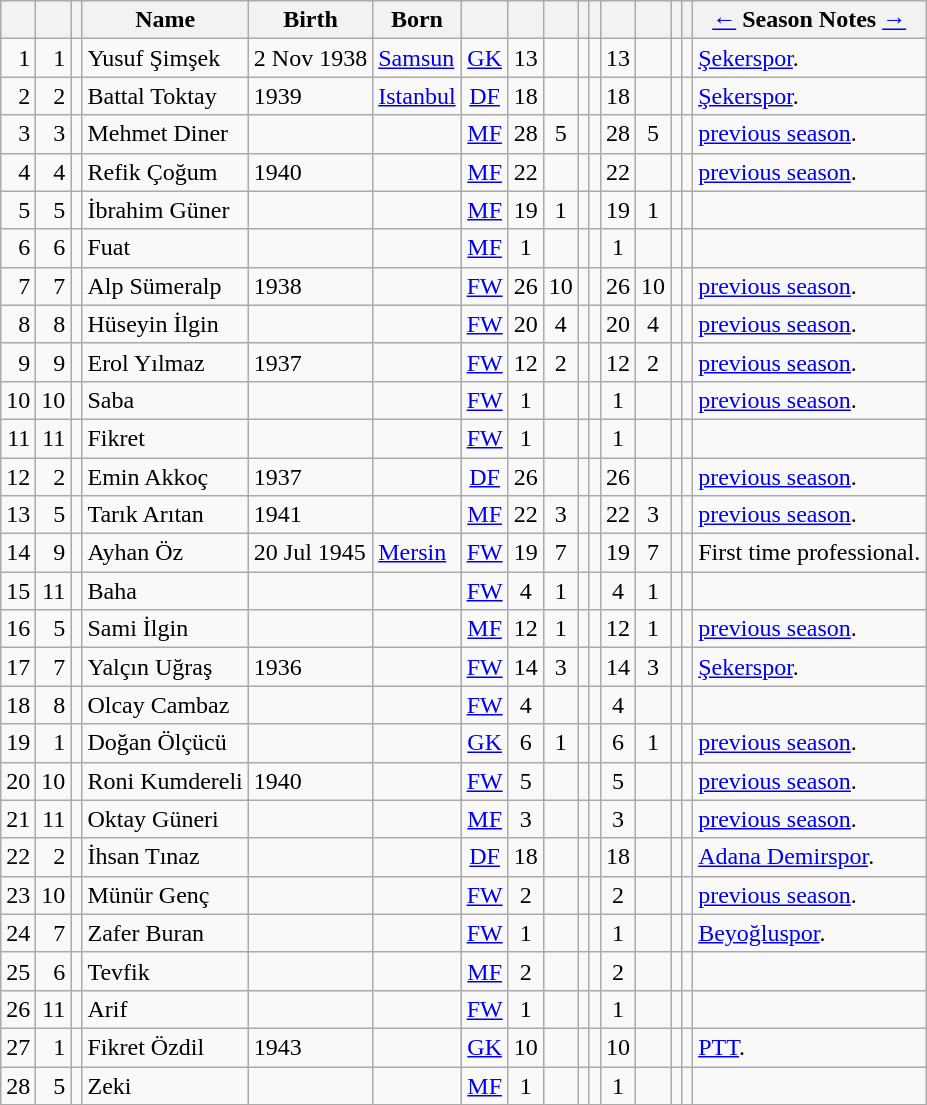<table class="wikitable sortable">
<tr>
<th></th>
<th></th>
<th></th>
<th>Name</th>
<th>Birth</th>
<th>Born</th>
<th></th>
<th></th>
<th></th>
<th></th>
<th></th>
<th></th>
<th></th>
<th></th>
<th></th>
<th><a href='#'>←</a> Season Notes <a href='#'>→</a></th>
</tr>
<tr>
<td align="right">1</td>
<td align="right">1</td>
<td></td>
<td>Yusuf Şimşek</td>
<td>2 Nov 1938</td>
<td><a href='#'>Samsun</a></td>
<td align="center"><a href='#'>GK</a></td>
<td align="center">13</td>
<td></td>
<td></td>
<td></td>
<td align="center">13</td>
<td></td>
<td></td>
<td></td>
<td> <a href='#'>Şekerspor</a>.</td>
</tr>
<tr>
<td align="right">2</td>
<td align="right">2</td>
<td></td>
<td>Battal Toktay</td>
<td>1939</td>
<td><a href='#'>Istanbul</a></td>
<td align="center"><a href='#'>DF</a></td>
<td align="center">18</td>
<td></td>
<td></td>
<td></td>
<td align="center">18</td>
<td></td>
<td></td>
<td></td>
<td> <a href='#'>Şekerspor</a>.</td>
</tr>
<tr>
<td align="right">3</td>
<td align="right">3</td>
<td></td>
<td>Mehmet Diner</td>
<td></td>
<td></td>
<td align="center"><a href='#'>MF</a></td>
<td align="center">28</td>
<td align="center">5</td>
<td></td>
<td></td>
<td align="center">28</td>
<td align="center">5</td>
<td></td>
<td></td>
<td> <a href='#'>previous season</a>.</td>
</tr>
<tr>
<td align="right">4</td>
<td align="right">4</td>
<td></td>
<td>Refik Çoğum</td>
<td>1940</td>
<td></td>
<td align="center"><a href='#'>MF</a></td>
<td align="center">22</td>
<td></td>
<td></td>
<td></td>
<td align="center">22</td>
<td></td>
<td></td>
<td></td>
<td> <a href='#'>previous season</a>.</td>
</tr>
<tr>
<td align="right">5</td>
<td align="right">5</td>
<td></td>
<td>İbrahim Güner</td>
<td></td>
<td></td>
<td align="center"><a href='#'>MF</a></td>
<td align="center">19</td>
<td align="center">1</td>
<td></td>
<td></td>
<td align="center">19</td>
<td align="center">1</td>
<td></td>
<td></td>
<td></td>
</tr>
<tr>
<td align="right">6</td>
<td align="right">6</td>
<td></td>
<td>Fuat</td>
<td></td>
<td></td>
<td align="center"><a href='#'>MF</a></td>
<td align="center">1</td>
<td></td>
<td></td>
<td></td>
<td align="center">1</td>
<td></td>
<td></td>
<td></td>
<td></td>
</tr>
<tr>
<td align="right">7</td>
<td align="right">7</td>
<td></td>
<td>Alp Sümeralp</td>
<td>1938</td>
<td></td>
<td align="center"><a href='#'>FW</a></td>
<td align="center">26</td>
<td align="center">10</td>
<td></td>
<td></td>
<td align="center">26</td>
<td align="center">10</td>
<td></td>
<td></td>
<td> <a href='#'>previous season</a>.</td>
</tr>
<tr>
<td align="right">8</td>
<td align="right">8</td>
<td></td>
<td>Hüseyin İlgin</td>
<td></td>
<td></td>
<td align="center"><a href='#'>FW</a></td>
<td align="center">20</td>
<td align="center">4</td>
<td></td>
<td></td>
<td align="center">20</td>
<td align="center">4</td>
<td></td>
<td></td>
<td> <a href='#'>previous season</a>.</td>
</tr>
<tr>
<td align="right">9</td>
<td align="right">9</td>
<td></td>
<td>Erol Yılmaz</td>
<td>1937</td>
<td></td>
<td align="center"><a href='#'>FW</a></td>
<td align="center">12</td>
<td align="center">2</td>
<td></td>
<td></td>
<td align="center">12</td>
<td align="center">2</td>
<td></td>
<td></td>
<td> <a href='#'>previous season</a>.</td>
</tr>
<tr>
<td align="right">10</td>
<td align="right">10</td>
<td></td>
<td>Saba</td>
<td></td>
<td></td>
<td align="center"><a href='#'>FW</a></td>
<td align="center">1</td>
<td></td>
<td></td>
<td></td>
<td align="center">1</td>
<td></td>
<td></td>
<td></td>
<td> <a href='#'>previous season</a>.</td>
</tr>
<tr>
<td align="right">11</td>
<td align="right">11</td>
<td></td>
<td>Fikret</td>
<td></td>
<td></td>
<td align="center"><a href='#'>FW</a></td>
<td align="center">1</td>
<td></td>
<td></td>
<td></td>
<td align="center">1</td>
<td></td>
<td></td>
<td></td>
<td></td>
</tr>
<tr>
<td align="right">12</td>
<td align="right">2</td>
<td></td>
<td>Emin Akkoç</td>
<td>1937</td>
<td></td>
<td align="center"><a href='#'>DF</a></td>
<td align="center">26</td>
<td></td>
<td></td>
<td></td>
<td align="center">26</td>
<td></td>
<td></td>
<td></td>
<td> <a href='#'>previous season</a>.</td>
</tr>
<tr>
<td align="right">13</td>
<td align="right">5</td>
<td></td>
<td>Tarık Arıtan</td>
<td>1941</td>
<td></td>
<td align="center"><a href='#'>MF</a></td>
<td align="center">22</td>
<td align="center">3</td>
<td></td>
<td></td>
<td align="center">22</td>
<td align="center">3</td>
<td></td>
<td></td>
<td> <a href='#'>previous season</a>.</td>
</tr>
<tr>
<td align="right">14</td>
<td align="right">9</td>
<td></td>
<td>Ayhan Öz</td>
<td>20 Jul 1945</td>
<td><a href='#'>Mersin</a></td>
<td align="center"><a href='#'>FW</a></td>
<td align="center">19</td>
<td align="center">7</td>
<td></td>
<td></td>
<td align="center">19</td>
<td align="center">7</td>
<td></td>
<td></td>
<td>First time professional.</td>
</tr>
<tr>
<td align="right">15</td>
<td align="right">11</td>
<td></td>
<td>Baha</td>
<td></td>
<td></td>
<td align="center"><a href='#'>FW</a></td>
<td align="center">4</td>
<td align="center">1</td>
<td></td>
<td></td>
<td align="center">4</td>
<td align="center">1</td>
<td></td>
<td></td>
<td></td>
</tr>
<tr>
<td align="right">16</td>
<td align="right">5</td>
<td></td>
<td>Sami İlgin</td>
<td></td>
<td></td>
<td align="center"><a href='#'>MF</a></td>
<td align="center">12</td>
<td align="center">1</td>
<td></td>
<td></td>
<td align="center">12</td>
<td align="center">1</td>
<td></td>
<td></td>
<td> <a href='#'>previous season</a>.</td>
</tr>
<tr>
<td align="right">17</td>
<td align="right">7</td>
<td></td>
<td>Yalçın Uğraş</td>
<td>1936</td>
<td></td>
<td align="center"><a href='#'>FW</a></td>
<td align="center">14</td>
<td align="center">3</td>
<td></td>
<td></td>
<td align="center">14</td>
<td align="center">3</td>
<td></td>
<td></td>
<td> <a href='#'>Şekerspor</a>.</td>
</tr>
<tr>
<td align="right">18</td>
<td align="right">8</td>
<td></td>
<td>Olcay Cambaz</td>
<td></td>
<td></td>
<td align="center"><a href='#'>FW</a></td>
<td align="center">4</td>
<td></td>
<td></td>
<td></td>
<td align="center">4</td>
<td></td>
<td></td>
<td></td>
<td></td>
</tr>
<tr>
<td align="right">19</td>
<td align="right">1</td>
<td></td>
<td>Doğan Ölçücü</td>
<td></td>
<td></td>
<td align="center"><a href='#'>GK</a></td>
<td align="center">6</td>
<td align="center">1</td>
<td></td>
<td></td>
<td align="center">6</td>
<td align="center">1</td>
<td></td>
<td></td>
<td> <a href='#'>previous season</a>.</td>
</tr>
<tr>
<td align="right">20</td>
<td align="right">10</td>
<td></td>
<td>Roni Kumdereli</td>
<td>1940</td>
<td></td>
<td align="center"><a href='#'>FW</a></td>
<td align="center">5</td>
<td></td>
<td></td>
<td></td>
<td align="center">5</td>
<td></td>
<td></td>
<td></td>
<td> <a href='#'>previous season</a>.</td>
</tr>
<tr>
<td align="right">21</td>
<td align="right">11</td>
<td></td>
<td>Oktay Güneri</td>
<td></td>
<td></td>
<td align="center"><a href='#'>MF</a></td>
<td align="center">3</td>
<td></td>
<td></td>
<td></td>
<td align="center">3</td>
<td></td>
<td></td>
<td></td>
<td> <a href='#'>previous season</a>.</td>
</tr>
<tr>
<td align="right">22</td>
<td align="right">2</td>
<td></td>
<td>İhsan Tınaz</td>
<td></td>
<td></td>
<td align="center"><a href='#'>DF</a></td>
<td align="center">18</td>
<td></td>
<td></td>
<td></td>
<td align="center">18</td>
<td></td>
<td></td>
<td></td>
<td> <a href='#'>Adana Demirspor</a>.</td>
</tr>
<tr>
<td align="right">23</td>
<td align="right">10</td>
<td></td>
<td>Münür Genç</td>
<td></td>
<td></td>
<td align="center"><a href='#'>FW</a></td>
<td align="center">2</td>
<td></td>
<td></td>
<td></td>
<td align="center">2</td>
<td></td>
<td></td>
<td></td>
<td> <a href='#'>previous season</a>.</td>
</tr>
<tr>
<td align="right">24</td>
<td align="right">7</td>
<td></td>
<td>Zafer Buran</td>
<td></td>
<td></td>
<td align="center"><a href='#'>FW</a></td>
<td align="center">1</td>
<td></td>
<td></td>
<td></td>
<td align="center">1</td>
<td></td>
<td></td>
<td></td>
<td> <a href='#'>Beyoğluspor</a>.</td>
</tr>
<tr>
<td align="right">25</td>
<td align="right">6</td>
<td></td>
<td>Tevfik</td>
<td></td>
<td></td>
<td align="center"><a href='#'>MF</a></td>
<td align="center">2</td>
<td></td>
<td></td>
<td></td>
<td align="center">2</td>
<td></td>
<td></td>
<td></td>
<td></td>
</tr>
<tr>
<td align="right">26</td>
<td align="right">11</td>
<td></td>
<td>Arif</td>
<td></td>
<td></td>
<td align="center"><a href='#'>FW</a></td>
<td align="center">1</td>
<td></td>
<td></td>
<td></td>
<td align="center">1</td>
<td></td>
<td></td>
<td></td>
<td></td>
</tr>
<tr>
<td align="right">27</td>
<td align="right">1</td>
<td></td>
<td>Fikret Özdil</td>
<td>1943</td>
<td></td>
<td align="center"><a href='#'>GK</a></td>
<td align="center">10</td>
<td></td>
<td></td>
<td></td>
<td align="center">10</td>
<td></td>
<td></td>
<td></td>
<td> <a href='#'>PTT</a>.</td>
</tr>
<tr>
<td align="right">28</td>
<td align="right">5</td>
<td></td>
<td>Zeki</td>
<td></td>
<td></td>
<td align="center"><a href='#'>MF</a></td>
<td align="center">1</td>
<td></td>
<td></td>
<td></td>
<td align="center">1</td>
<td></td>
<td></td>
<td></td>
<td></td>
</tr>
</table>
